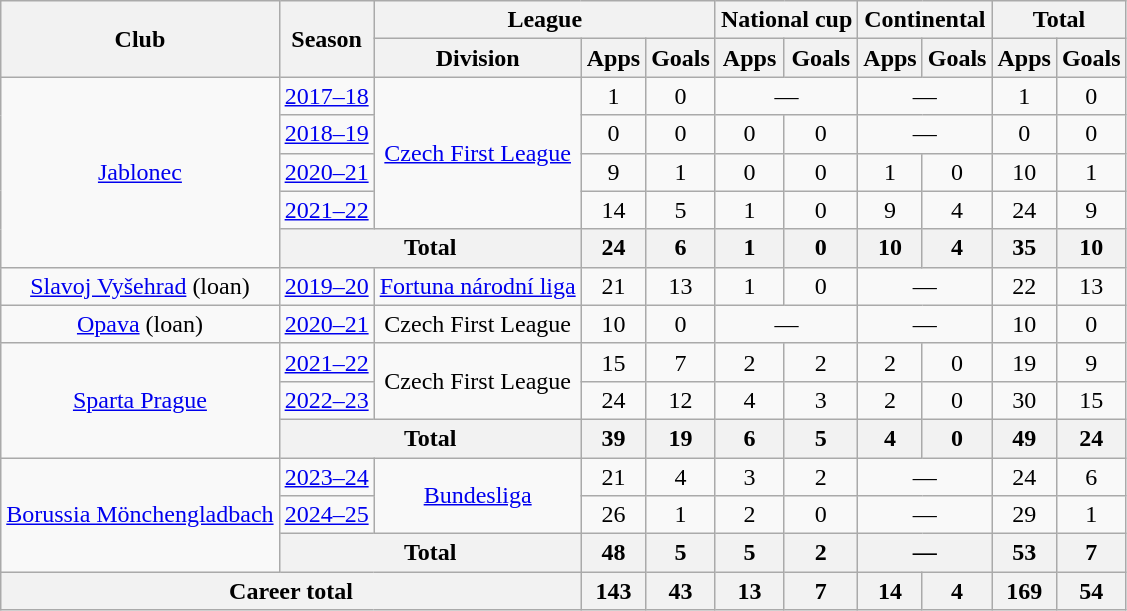<table class="wikitable" style="text-align:center">
<tr>
<th rowspan="2">Club</th>
<th rowspan="2">Season</th>
<th colspan="3">League</th>
<th colspan="2">National cup</th>
<th colspan="2">Continental</th>
<th colspan="2">Total</th>
</tr>
<tr>
<th>Division</th>
<th>Apps</th>
<th>Goals</th>
<th>Apps</th>
<th>Goals</th>
<th>Apps</th>
<th>Goals</th>
<th>Apps</th>
<th>Goals</th>
</tr>
<tr>
<td rowspan="5"><a href='#'>Jablonec</a></td>
<td><a href='#'>2017–18</a></td>
<td rowspan="4"><a href='#'>Czech First League</a></td>
<td>1</td>
<td>0</td>
<td colspan="2">—</td>
<td colspan="2">—</td>
<td>1</td>
<td>0</td>
</tr>
<tr>
<td><a href='#'>2018–19</a></td>
<td>0</td>
<td>0</td>
<td>0</td>
<td>0</td>
<td colspan="2">—</td>
<td>0</td>
<td>0</td>
</tr>
<tr>
<td><a href='#'>2020–21</a></td>
<td>9</td>
<td>1</td>
<td>0</td>
<td>0</td>
<td>1</td>
<td>0</td>
<td>10</td>
<td>1</td>
</tr>
<tr>
<td><a href='#'>2021–22</a></td>
<td>14</td>
<td>5</td>
<td>1</td>
<td>0</td>
<td>9</td>
<td>4</td>
<td>24</td>
<td>9</td>
</tr>
<tr>
<th colspan="2">Total</th>
<th>24</th>
<th>6</th>
<th>1</th>
<th>0</th>
<th>10</th>
<th>4</th>
<th>35</th>
<th>10</th>
</tr>
<tr>
<td><a href='#'>Slavoj Vyšehrad</a> (loan)</td>
<td><a href='#'>2019–20</a></td>
<td><a href='#'>Fortuna národní liga</a></td>
<td>21</td>
<td>13</td>
<td>1</td>
<td>0</td>
<td colspan="2">—</td>
<td>22</td>
<td>13</td>
</tr>
<tr>
<td><a href='#'>Opava</a> (loan)</td>
<td><a href='#'>2020–21</a></td>
<td>Czech First League</td>
<td>10</td>
<td>0</td>
<td colspan="2">—</td>
<td colspan="2">—</td>
<td>10</td>
<td>0</td>
</tr>
<tr>
<td rowspan="3"><a href='#'>Sparta Prague</a></td>
<td><a href='#'>2021–22</a></td>
<td rowspan="2">Czech First League</td>
<td>15</td>
<td>7</td>
<td>2</td>
<td>2</td>
<td>2</td>
<td>0</td>
<td>19</td>
<td>9</td>
</tr>
<tr>
<td><a href='#'>2022–23</a></td>
<td>24</td>
<td>12</td>
<td>4</td>
<td>3</td>
<td>2</td>
<td>0</td>
<td>30</td>
<td>15</td>
</tr>
<tr>
<th colspan="2">Total</th>
<th>39</th>
<th>19</th>
<th>6</th>
<th>5</th>
<th>4</th>
<th>0</th>
<th>49</th>
<th>24</th>
</tr>
<tr>
<td rowspan="3"><a href='#'>Borussia Mönchengladbach</a></td>
<td><a href='#'>2023–24</a></td>
<td rowspan="2"><a href='#'>Bundesliga</a></td>
<td>21</td>
<td>4</td>
<td>3</td>
<td>2</td>
<td colspan="2">—</td>
<td>24</td>
<td>6</td>
</tr>
<tr>
<td><a href='#'>2024–25</a></td>
<td>26</td>
<td>1</td>
<td>2</td>
<td>0</td>
<td colspan="2">—</td>
<td>29</td>
<td>1</td>
</tr>
<tr>
<th colspan="2">Total</th>
<th>48</th>
<th>5</th>
<th>5</th>
<th>2</th>
<th colspan="2">—</th>
<th>53</th>
<th>7</th>
</tr>
<tr>
<th colspan="3">Career total</th>
<th>143</th>
<th>43</th>
<th>13</th>
<th>7</th>
<th>14</th>
<th>4</th>
<th>169</th>
<th>54</th>
</tr>
</table>
